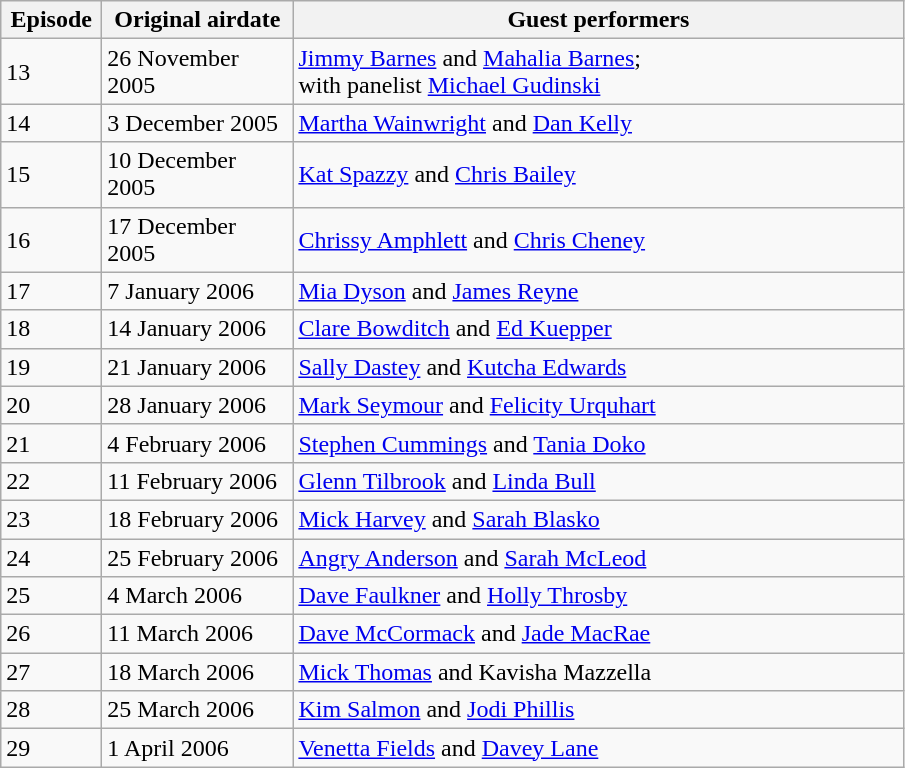<table class="wikitable">
<tr>
<th width="60px">Episode</th>
<th width="120px">Original airdate</th>
<th width="400px">Guest performers</th>
</tr>
<tr>
<td>13</td>
<td>26 November 2005</td>
<td><a href='#'>Jimmy Barnes</a> and <a href='#'>Mahalia Barnes</a>;<br>with panelist <a href='#'>Michael Gudinski</a></td>
</tr>
<tr>
<td>14</td>
<td>3 December 2005</td>
<td><a href='#'>Martha Wainwright</a> and <a href='#'>Dan Kelly</a></td>
</tr>
<tr>
<td>15</td>
<td>10 December 2005</td>
<td><a href='#'>Kat Spazzy</a> and <a href='#'>Chris Bailey</a></td>
</tr>
<tr>
<td>16</td>
<td>17 December 2005</td>
<td><a href='#'>Chrissy Amphlett</a> and <a href='#'>Chris Cheney</a></td>
</tr>
<tr>
<td>17</td>
<td>7 January 2006</td>
<td><a href='#'>Mia Dyson</a> and <a href='#'>James Reyne</a></td>
</tr>
<tr>
<td>18</td>
<td>14 January 2006</td>
<td><a href='#'>Clare Bowditch</a> and <a href='#'>Ed Kuepper</a></td>
</tr>
<tr>
<td>19</td>
<td>21 January 2006</td>
<td><a href='#'>Sally Dastey</a> and <a href='#'>Kutcha Edwards</a></td>
</tr>
<tr>
<td>20</td>
<td>28 January 2006</td>
<td><a href='#'>Mark Seymour</a> and <a href='#'>Felicity Urquhart</a></td>
</tr>
<tr>
<td>21</td>
<td>4 February 2006</td>
<td><a href='#'>Stephen Cummings</a> and <a href='#'>Tania Doko</a></td>
</tr>
<tr>
<td>22</td>
<td>11 February 2006</td>
<td><a href='#'>Glenn Tilbrook</a> and <a href='#'>Linda Bull</a></td>
</tr>
<tr>
<td>23</td>
<td>18 February 2006</td>
<td><a href='#'>Mick Harvey</a> and <a href='#'>Sarah Blasko</a></td>
</tr>
<tr>
<td>24</td>
<td>25 February 2006</td>
<td><a href='#'>Angry Anderson</a> and <a href='#'>Sarah McLeod</a></td>
</tr>
<tr>
<td>25</td>
<td>4 March 2006</td>
<td><a href='#'>Dave Faulkner</a> and <a href='#'>Holly Throsby</a></td>
</tr>
<tr>
<td>26</td>
<td>11 March 2006</td>
<td><a href='#'>Dave McCormack</a> and <a href='#'>Jade MacRae</a></td>
</tr>
<tr>
<td>27</td>
<td>18 March 2006</td>
<td><a href='#'>Mick Thomas</a> and Kavisha Mazzella</td>
</tr>
<tr>
<td>28</td>
<td>25 March 2006</td>
<td><a href='#'>Kim Salmon</a> and <a href='#'>Jodi Phillis</a></td>
</tr>
<tr>
<td>29</td>
<td>1 April 2006</td>
<td><a href='#'>Venetta Fields</a> and <a href='#'>Davey Lane</a></td>
</tr>
</table>
